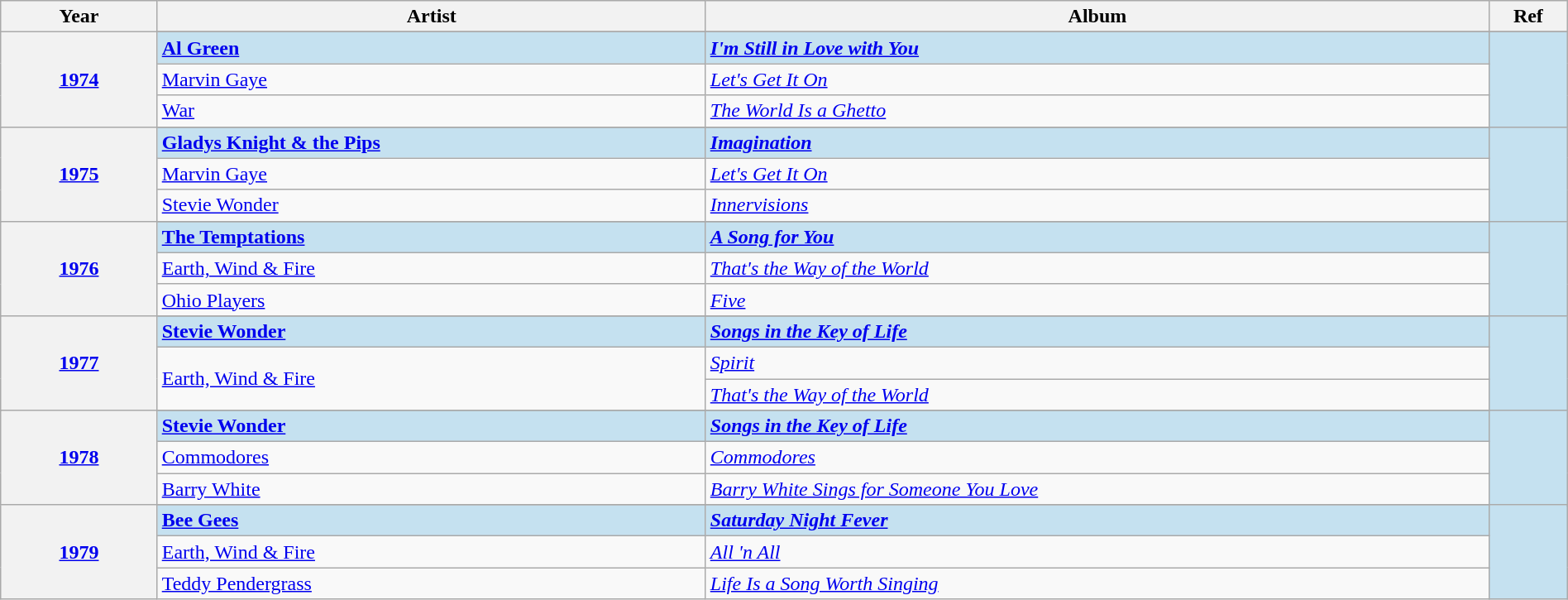<table class="wikitable" width="100%">
<tr>
<th width="10%">Year</th>
<th width="35%">Artist</th>
<th width="50%">Album</th>
<th width="5%">Ref</th>
</tr>
<tr>
<th rowspan="4" align="center"><a href='#'>1974<br></a></th>
</tr>
<tr style="background:#c5e1f0">
<td><strong><a href='#'>Al Green</a></strong></td>
<td><strong><em><a href='#'>I'm Still in Love with You</a></em></strong></td>
<td rowspan="4" align="center"></td>
</tr>
<tr>
<td><a href='#'>Marvin Gaye</a></td>
<td><em><a href='#'>Let's Get It On</a></em></td>
</tr>
<tr>
<td><a href='#'>War</a></td>
<td><em><a href='#'>The World Is a Ghetto</a></em></td>
</tr>
<tr>
<th rowspan="4" align="center"><a href='#'>1975<br></a></th>
</tr>
<tr style="background:#c5e1f0">
<td><strong><a href='#'>Gladys Knight & the Pips</a></strong></td>
<td><strong><em><a href='#'>Imagination</a></em></strong></td>
<td rowspan="4" align="center"></td>
</tr>
<tr>
<td><a href='#'>Marvin Gaye</a></td>
<td><em><a href='#'>Let's Get It On</a></em></td>
</tr>
<tr>
<td><a href='#'>Stevie Wonder</a></td>
<td><em><a href='#'>Innervisions</a></em></td>
</tr>
<tr>
<th rowspan="4" align="center"><a href='#'>1976<br></a></th>
</tr>
<tr style="background:#c5e1f0">
<td><strong><a href='#'>The Temptations</a></strong></td>
<td><strong><em><a href='#'>A Song for You</a></em></strong></td>
<td rowspan="4" align="center"></td>
</tr>
<tr>
<td><a href='#'>Earth, Wind & Fire</a></td>
<td><em><a href='#'>That's the Way of the World</a></em></td>
</tr>
<tr>
<td><a href='#'>Ohio Players</a></td>
<td><em><a href='#'>Five</a></em></td>
</tr>
<tr>
<th rowspan="4" align="center"><a href='#'>1977<br></a></th>
</tr>
<tr style="background:#c5e1f0">
<td><strong><a href='#'>Stevie Wonder</a></strong></td>
<td><strong><em><a href='#'>Songs in the Key of Life</a></em></strong></td>
<td rowspan="4" align="center"></td>
</tr>
<tr>
<td rowspan="2"><a href='#'>Earth, Wind & Fire</a></td>
<td><em><a href='#'>Spirit</a></em></td>
</tr>
<tr>
<td><em><a href='#'>That's the Way of the World</a></em></td>
</tr>
<tr>
<th rowspan="4" align="center"><a href='#'>1978<br></a></th>
</tr>
<tr style="background:#c5e1f0">
<td><strong><a href='#'>Stevie Wonder</a></strong></td>
<td><strong><em><a href='#'>Songs in the Key of Life</a></em></strong></td>
<td rowspan="4" align="center"></td>
</tr>
<tr>
<td><a href='#'>Commodores</a></td>
<td><em><a href='#'>Commodores</a></em></td>
</tr>
<tr>
<td><a href='#'>Barry White</a></td>
<td><em><a href='#'>Barry White Sings for Someone You Love</a></em></td>
</tr>
<tr>
<th rowspan="4" align="center"><a href='#'>1979<br></a></th>
</tr>
<tr style="background:#c5e1f0">
<td><strong><a href='#'>Bee Gees</a></strong></td>
<td><strong><em><a href='#'>Saturday Night Fever</a></em></strong></td>
<td rowspan="4" align="center"></td>
</tr>
<tr>
<td><a href='#'>Earth, Wind & Fire</a></td>
<td><em><a href='#'>All 'n All</a></em></td>
</tr>
<tr>
<td><a href='#'>Teddy Pendergrass</a></td>
<td><em><a href='#'>Life Is a Song Worth Singing</a></em></td>
</tr>
</table>
